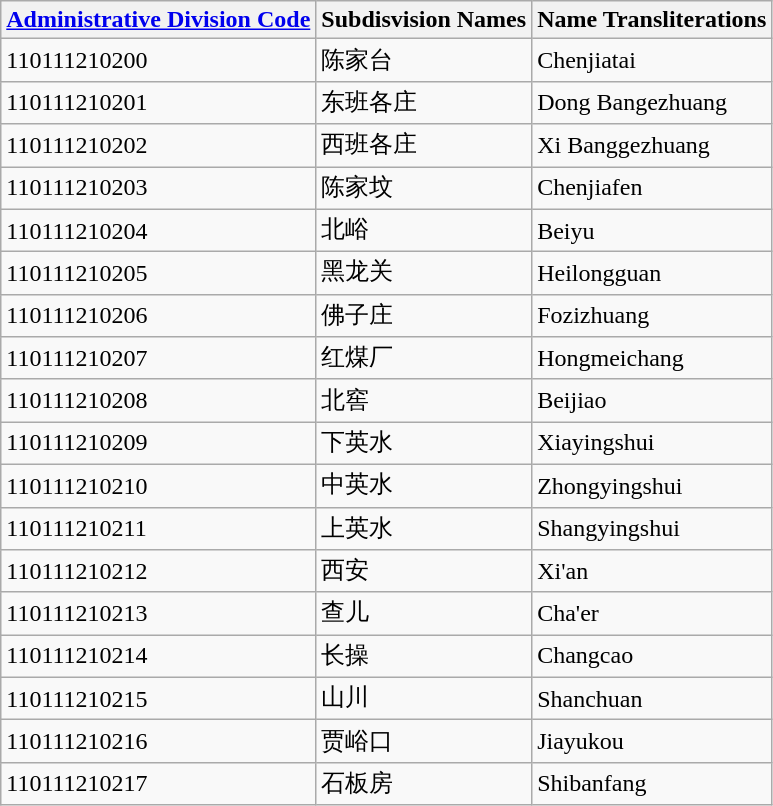<table class="wikitable sortable">
<tr>
<th><a href='#'>Administrative Division Code</a></th>
<th>Subdisvision Names</th>
<th>Name Transliterations</th>
</tr>
<tr>
<td>110111210200</td>
<td>陈家台</td>
<td>Chenjiatai</td>
</tr>
<tr>
<td>110111210201</td>
<td>东班各庄</td>
<td>Dong Bangezhuang</td>
</tr>
<tr>
<td>110111210202</td>
<td>西班各庄</td>
<td>Xi Banggezhuang</td>
</tr>
<tr>
<td>110111210203</td>
<td>陈家坟</td>
<td>Chenjiafen</td>
</tr>
<tr>
<td>110111210204</td>
<td>北峪</td>
<td>Beiyu</td>
</tr>
<tr>
<td>110111210205</td>
<td>黑龙关</td>
<td>Heilongguan</td>
</tr>
<tr>
<td>110111210206</td>
<td>佛子庄</td>
<td>Fozizhuang</td>
</tr>
<tr>
<td>110111210207</td>
<td>红煤厂</td>
<td>Hongmeichang</td>
</tr>
<tr>
<td>110111210208</td>
<td>北窖</td>
<td>Beijiao</td>
</tr>
<tr>
<td>110111210209</td>
<td>下英水</td>
<td>Xiayingshui</td>
</tr>
<tr>
<td>110111210210</td>
<td>中英水</td>
<td>Zhongyingshui</td>
</tr>
<tr>
<td>110111210211</td>
<td>上英水</td>
<td>Shangyingshui</td>
</tr>
<tr>
<td>110111210212</td>
<td>西安</td>
<td>Xi'an</td>
</tr>
<tr>
<td>110111210213</td>
<td>查儿</td>
<td>Cha'er</td>
</tr>
<tr>
<td>110111210214</td>
<td>长操</td>
<td>Changcao</td>
</tr>
<tr>
<td>110111210215</td>
<td>山川</td>
<td>Shanchuan</td>
</tr>
<tr>
<td>110111210216</td>
<td>贾峪口</td>
<td>Jiayukou</td>
</tr>
<tr>
<td>110111210217</td>
<td>石板房</td>
<td>Shibanfang</td>
</tr>
</table>
